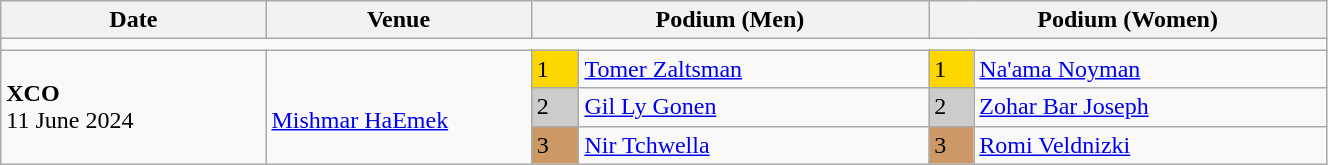<table class="wikitable" width=70%>
<tr>
<th>Date</th>
<th width=20%>Venue</th>
<th colspan=2 width=30%>Podium (Men)</th>
<th colspan=2 width=30%>Podium (Women)</th>
</tr>
<tr>
<td colspan=6></td>
</tr>
<tr>
<td rowspan=3><strong>XCO</strong> <br> 11 June 2024</td>
<td rowspan=3><br><a href='#'>Mishmar HaEmek</a></td>
<td bgcolor=FFD700>1</td>
<td><a href='#'>Tomer Zaltsman</a></td>
<td bgcolor=FFD700>1</td>
<td><a href='#'>Na'ama Noyman</a></td>
</tr>
<tr>
<td bgcolor=CCCCCC>2</td>
<td><a href='#'>Gil Ly Gonen</a></td>
<td bgcolor=CCCCCC>2</td>
<td><a href='#'>Zohar Bar Joseph</a></td>
</tr>
<tr>
<td bgcolor=CC9966>3</td>
<td><a href='#'>Nir Tchwella</a></td>
<td bgcolor=CC9966>3</td>
<td><a href='#'>Romi Veldnizki</a></td>
</tr>
</table>
